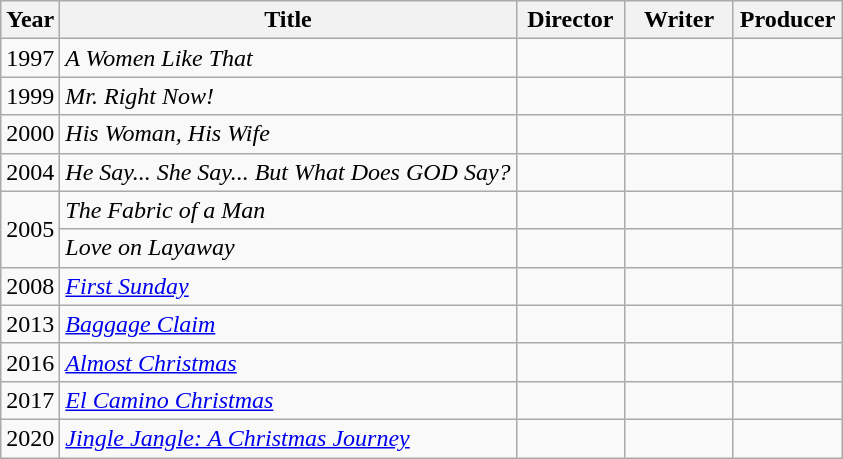<table class="wikitable">
<tr>
<th>Year</th>
<th>Title</th>
<th width=65>Director</th>
<th width=65>Writer</th>
<th width=65>Producer</th>
</tr>
<tr>
<td>1997</td>
<td><em>A Women Like That</em></td>
<td></td>
<td></td>
<td></td>
</tr>
<tr>
<td>1999</td>
<td><em>Mr. Right Now!</em></td>
<td></td>
<td></td>
<td></td>
</tr>
<tr>
<td>2000</td>
<td><em>His Woman, His Wife</em></td>
<td></td>
<td></td>
<td></td>
</tr>
<tr>
<td>2004</td>
<td><em>He Say... She Say... But What Does GOD Say?</em></td>
<td></td>
<td></td>
<td></td>
</tr>
<tr>
<td rowspan="2">2005</td>
<td><em>The Fabric of a Man</em></td>
<td></td>
<td></td>
<td></td>
</tr>
<tr>
<td><em>Love on Layaway</em></td>
<td></td>
<td></td>
<td></td>
</tr>
<tr>
<td>2008</td>
<td><em><a href='#'>First Sunday</a></em></td>
<td></td>
<td></td>
<td></td>
</tr>
<tr>
<td>2013</td>
<td><em><a href='#'>Baggage Claim</a></em></td>
<td></td>
<td></td>
<td></td>
</tr>
<tr>
<td>2016</td>
<td><em><a href='#'>Almost Christmas</a></em></td>
<td></td>
<td></td>
<td></td>
</tr>
<tr>
<td>2017</td>
<td><em><a href='#'>El Camino Christmas</a></em></td>
<td></td>
<td></td>
<td></td>
</tr>
<tr>
<td>2020</td>
<td><em><a href='#'>Jingle Jangle: A Christmas Journey</a></em></td>
<td></td>
<td></td>
<td></td>
</tr>
</table>
